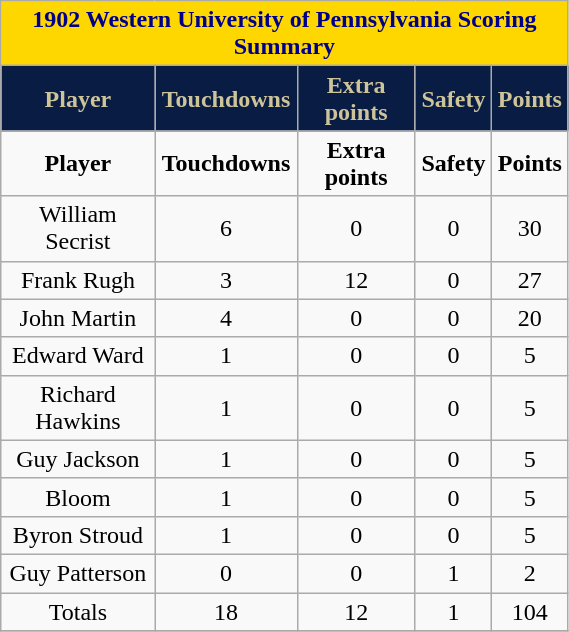<table class="wikitable" width="30%">
<tr>
<th colspan="10" style="background:gold; color:darkblue; text-align: center;"><strong>1902 Western University of Pennsylvania Scoring Summary</strong></th>
</tr>
<tr align="center"  style="background:#091C44;color:#CEC499;">
<td><strong>Player</strong></td>
<td><strong>Touchdowns</strong></td>
<td><strong>Extra points</strong></td>
<td><strong>Safety</strong></td>
<td><strong>Points</strong></td>
</tr>
<tr align="center" bgcolor="">
<td><strong>Player</strong></td>
<td><strong>Touchdowns</strong></td>
<td><strong>Extra points</strong></td>
<td><strong>Safety</strong></td>
<td><strong>Points</strong></td>
</tr>
<tr align="center" bgcolor="">
<td>William Secrist</td>
<td>6</td>
<td>0</td>
<td>0</td>
<td>30</td>
</tr>
<tr align="center" bgcolor="">
<td>Frank Rugh</td>
<td>3</td>
<td>12</td>
<td>0</td>
<td>27</td>
</tr>
<tr align="center" bgcolor="">
<td>John Martin</td>
<td>4</td>
<td>0</td>
<td>0</td>
<td>20</td>
</tr>
<tr align="center" bgcolor="">
<td>Edward Ward</td>
<td>1</td>
<td>0</td>
<td>0</td>
<td>5</td>
</tr>
<tr align="center" bgcolor="">
<td>Richard Hawkins</td>
<td>1</td>
<td>0</td>
<td>0</td>
<td>5</td>
</tr>
<tr align="center" bgcolor="">
<td>Guy Jackson</td>
<td>1</td>
<td>0</td>
<td>0</td>
<td>5</td>
</tr>
<tr align="center" bgcolor="">
<td>Bloom</td>
<td>1</td>
<td>0</td>
<td>0</td>
<td>5</td>
</tr>
<tr align="center" bgcolor="">
<td>Byron Stroud</td>
<td>1</td>
<td>0</td>
<td>0</td>
<td>5</td>
</tr>
<tr align="center" bgcolor="">
<td>Guy Patterson</td>
<td>0</td>
<td>0</td>
<td>1</td>
<td>2</td>
</tr>
<tr align="center" bgcolor="">
<td>Totals</td>
<td>18</td>
<td>12</td>
<td>1</td>
<td>104</td>
</tr>
<tr align="center" bgcolor="">
</tr>
</table>
